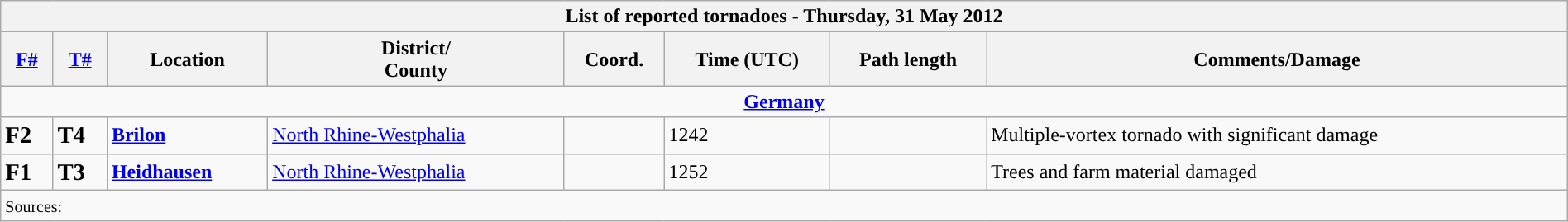<table class="wikitable collapsible" width="100%">
<tr>
<th colspan="8">List of reported tornadoes - Thursday, 31 May 2012</th>
</tr>
<tr>
<th><a href='#'>F#</a></th>
<th><a href='#'>T#</a></th>
<th>Location</th>
<th>District/<br>County</th>
<th>Coord.</th>
<th>Time (UTC)</th>
<th>Path length</th>
<th>Comments/Damage</th>
</tr>
<tr>
<td colspan="8" align=center><strong><a href='#'>Germany</a></strong></td>
</tr>
<tr>
<td><big><strong>F2</strong></big></td>
<td><big><strong>T4</strong></big></td>
<td><strong><a href='#'>Brilon</a></strong></td>
<td><a href='#'>North Rhine-Westphalia</a></td>
<td></td>
<td>1242</td>
<td></td>
<td>Multiple-vortex tornado with significant damage</td>
</tr>
<tr>
<td><big><strong>F1</strong></big></td>
<td><big><strong>T3</strong></big></td>
<td><strong><a href='#'>Heidhausen</a></strong></td>
<td><a href='#'>North Rhine-Westphalia</a></td>
<td></td>
<td>1252</td>
<td></td>
<td>Trees and farm material damaged</td>
</tr>
<tr>
<td colspan="8"><small>Sources:  </small></td>
</tr>
</table>
